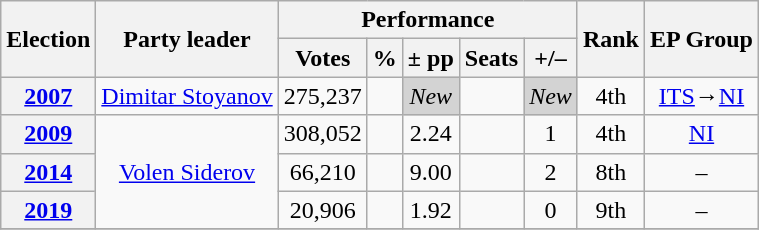<table class=wikitable style=text-align:center>
<tr>
<th rowspan="2"><strong>Election</strong></th>
<th rowspan="2">Party leader</th>
<th colspan="5" scope="col">Performance</th>
<th rowspan="2">Rank</th>
<th rowspan="2">EP Group</th>
</tr>
<tr>
<th><strong>Votes</strong></th>
<th><strong>%</strong></th>
<th><strong>± pp</strong></th>
<th><strong>Seats</strong></th>
<th><strong>+/–</strong></th>
</tr>
<tr>
<th><a href='#'>2007</a></th>
<td rowspan="1"><a href='#'>Dimitar Stoyanov</a></td>
<td>275,237</td>
<td></td>
<td bgcolor="lightgrey"><em>New</em></td>
<td></td>
<td bgcolor="lightgrey"><em>New</em></td>
<td>4th</td>
<td><a href='#'>ITS</a>→<a href='#'>NI</a></td>
</tr>
<tr>
<th><a href='#'>2009</a></th>
<td rowspan="3"><a href='#'>Volen Siderov</a></td>
<td>308,052</td>
<td></td>
<td> 2.24</td>
<td></td>
<td> 1</td>
<td> 4th</td>
<td><a href='#'>NI</a></td>
</tr>
<tr>
<th><a href='#'>2014</a></th>
<td>66,210</td>
<td></td>
<td> 9.00</td>
<td></td>
<td> 2</td>
<td> 8th</td>
<td>–</td>
</tr>
<tr>
<th><a href='#'>2019</a></th>
<td>20,906</td>
<td></td>
<td> 1.92</td>
<td></td>
<td> 0</td>
<td> 9th</td>
<td>–</td>
</tr>
<tr>
</tr>
</table>
